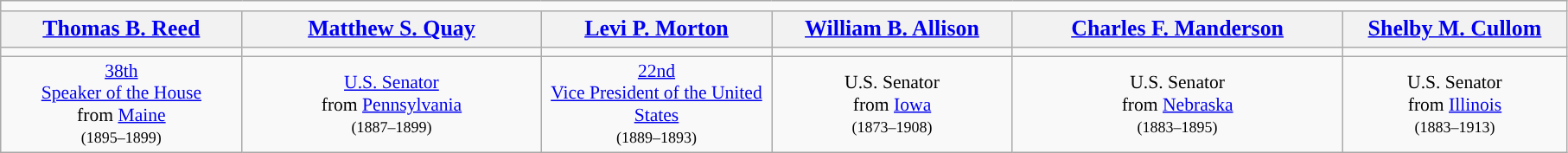<table class="wikitable" style="font-size:90%">
<tr>
<td colspan="6" style="text-align:center; width:1200px; font-size:120%; color:white; background:"></td>
</tr>
<tr>
<th scope="col" style="width:3em; font-size:120%;"><a href='#'>Thomas B. Reed</a></th>
<th scope="col" style="width:3em; font-size:120%;"><a href='#'>Matthew S. Quay</a></th>
<th scope="col" style="width:3em; font-size:120%;"><a href='#'>Levi P. Morton</a></th>
<th scope="col" style="width:3em; font-size:120%;"><a href='#'>William B. Allison</a></th>
<th scope="col" style="width:3em; font-size:120%;"><a href='#'>Charles F. Manderson</a></th>
<th scope="col" style="width:3em; font-size:120%;"><a href='#'>Shelby M. Cullom</a></th>
</tr>
<tr>
<td></td>
<td></td>
<td></td>
<td></td>
<td></td>
<td></td>
</tr>
<tr style="text-align:center">
<td><a href='#'>38th</a><br><a href='#'>Speaker of the House</a><br>from <a href='#'>Maine</a><br><small>(1895–1899)</small></td>
<td><a href='#'>U.S. Senator</a><br>from <a href='#'>Pennsylvania</a><br><small>(1887–1899)</small></td>
<td><a href='#'>22nd</a><br><a href='#'>Vice President of the United States</a><br><small>(1889–1893)</small></td>
<td>U.S. Senator<br>from <a href='#'>Iowa</a><br><small>(1873–1908)</small></td>
<td>U.S. Senator<br>from <a href='#'>Nebraska</a><br><small>(1883–1895)</small></td>
<td>U.S. Senator<br>from <a href='#'>Illinois</a><br><small>(1883–1913)</small></td>
</tr>
</table>
